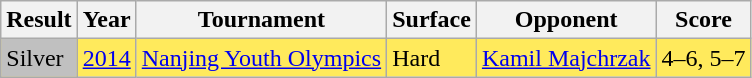<table class="wikitable">
<tr>
<th>Result</th>
<th>Year</th>
<th>Tournament</th>
<th>Surface</th>
<th>Opponent</th>
<th>Score</th>
</tr>
<tr style="background:#ffea5c;">
<td bgcolor=silver>Silver</td>
<td><a href='#'>2014</a></td>
<td><a href='#'>Nanjing Youth Olympics</a></td>
<td>Hard</td>
<td> <a href='#'>Kamil Majchrzak</a></td>
<td>4–6, 5–7</td>
</tr>
</table>
